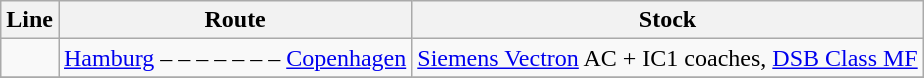<table class="wikitable">
<tr>
<th>Line</th>
<th>Route</th>
<th>Stock</th>
</tr>
<tr>
<td></td>
<td><a href='#'>Hamburg</a> –  – <em></em> –  –  –  –  – <a href='#'>Copenhagen</a></td>
<td><a href='#'>Siemens Vectron</a> AC + IC1 coaches, <a href='#'>DSB Class MF</a></td>
</tr>
<tr>
</tr>
</table>
